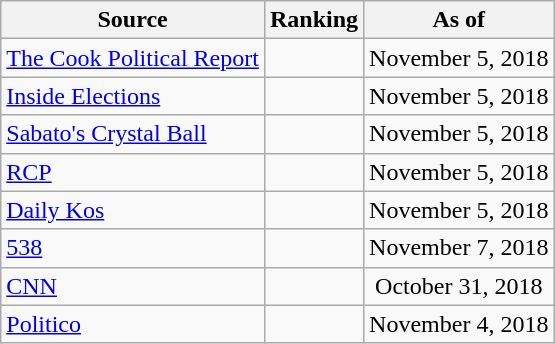<table class="wikitable" style="text-align:center">
<tr>
<th>Source</th>
<th>Ranking</th>
<th>As of</th>
</tr>
<tr>
<td align=left><a href='#'>The Cook Political Report</a></td>
<td></td>
<td>November 5, 2018</td>
</tr>
<tr>
<td align=left><a href='#'>Inside Elections</a></td>
<td></td>
<td>November 5, 2018</td>
</tr>
<tr>
<td align=left><a href='#'>Sabato's Crystal Ball</a></td>
<td></td>
<td>November 5, 2018</td>
</tr>
<tr>
<td align="left"><a href='#'>RCP</a></td>
<td></td>
<td>November 5, 2018</td>
</tr>
<tr>
<td align="left"><a href='#'>Daily Kos</a></td>
<td></td>
<td>November 5, 2018</td>
</tr>
<tr>
<td align="left"><a href='#'>538</a></td>
<td></td>
<td>November 7, 2018</td>
</tr>
<tr>
<td align="left"><a href='#'>CNN</a></td>
<td></td>
<td>October 31, 2018</td>
</tr>
<tr>
<td align="left"><a href='#'>Politico</a></td>
<td></td>
<td>November 4, 2018</td>
</tr>
</table>
